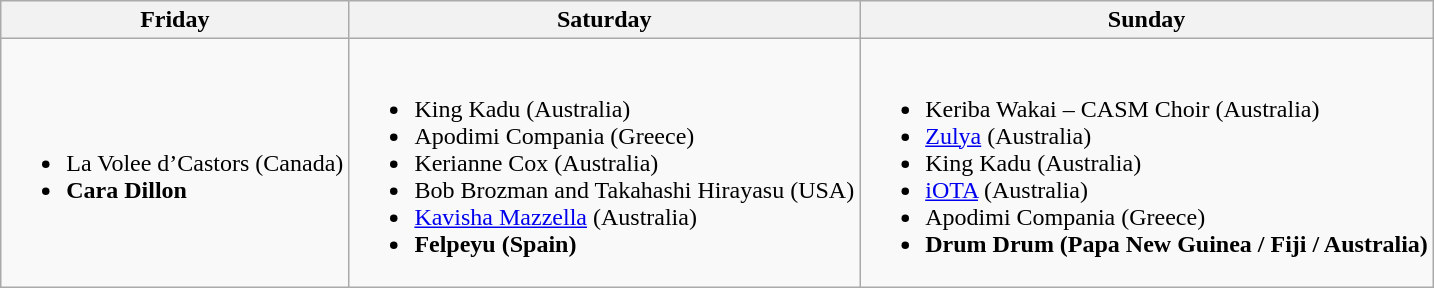<table class="wikitable">
<tr>
<th>Friday</th>
<th>Saturday</th>
<th>Sunday</th>
</tr>
<tr>
<td><br><ul><li>La Volee d’Castors (Canada)</li><li><strong>Cara Dillon</strong></li></ul></td>
<td><br><ul><li>King Kadu (Australia)</li><li>Apodimi Compania (Greece)</li><li>Kerianne Cox (Australia)</li><li>Bob Brozman and Takahashi Hirayasu (USA)</li><li><a href='#'>Kavisha Mazzella</a> (Australia)</li><li><strong>Felpeyu (Spain)</strong></li></ul></td>
<td><br><ul><li>Keriba Wakai – CASM Choir (Australia)</li><li><a href='#'>Zulya</a> (Australia)</li><li>King Kadu (Australia)</li><li><a href='#'>iOTA</a> (Australia)</li><li>Apodimi Compania (Greece)</li><li><strong>Drum Drum (Papa New Guinea / Fiji / Australia)</strong></li></ul></td>
</tr>
</table>
